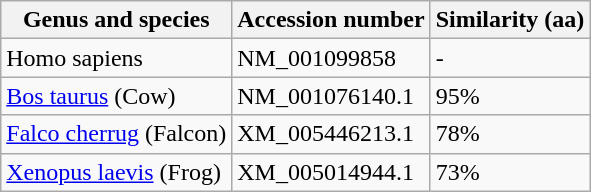<table class="wikitable">
<tr>
<th>Genus and species</th>
<th>Accession  number</th>
<th>Similarity (aa)</th>
</tr>
<tr>
<td>Homo sapiens</td>
<td>NM_001099858</td>
<td>-</td>
</tr>
<tr>
<td><a href='#'>Bos taurus</a> (Cow)</td>
<td>NM_001076140.1</td>
<td>95%</td>
</tr>
<tr>
<td><a href='#'>Falco cherrug</a> (Falcon)</td>
<td>XM_005446213.1</td>
<td>78%</td>
</tr>
<tr>
<td><a href='#'>Xenopus laevis</a> (Frog)</td>
<td>XM_005014944.1</td>
<td>73%</td>
</tr>
</table>
